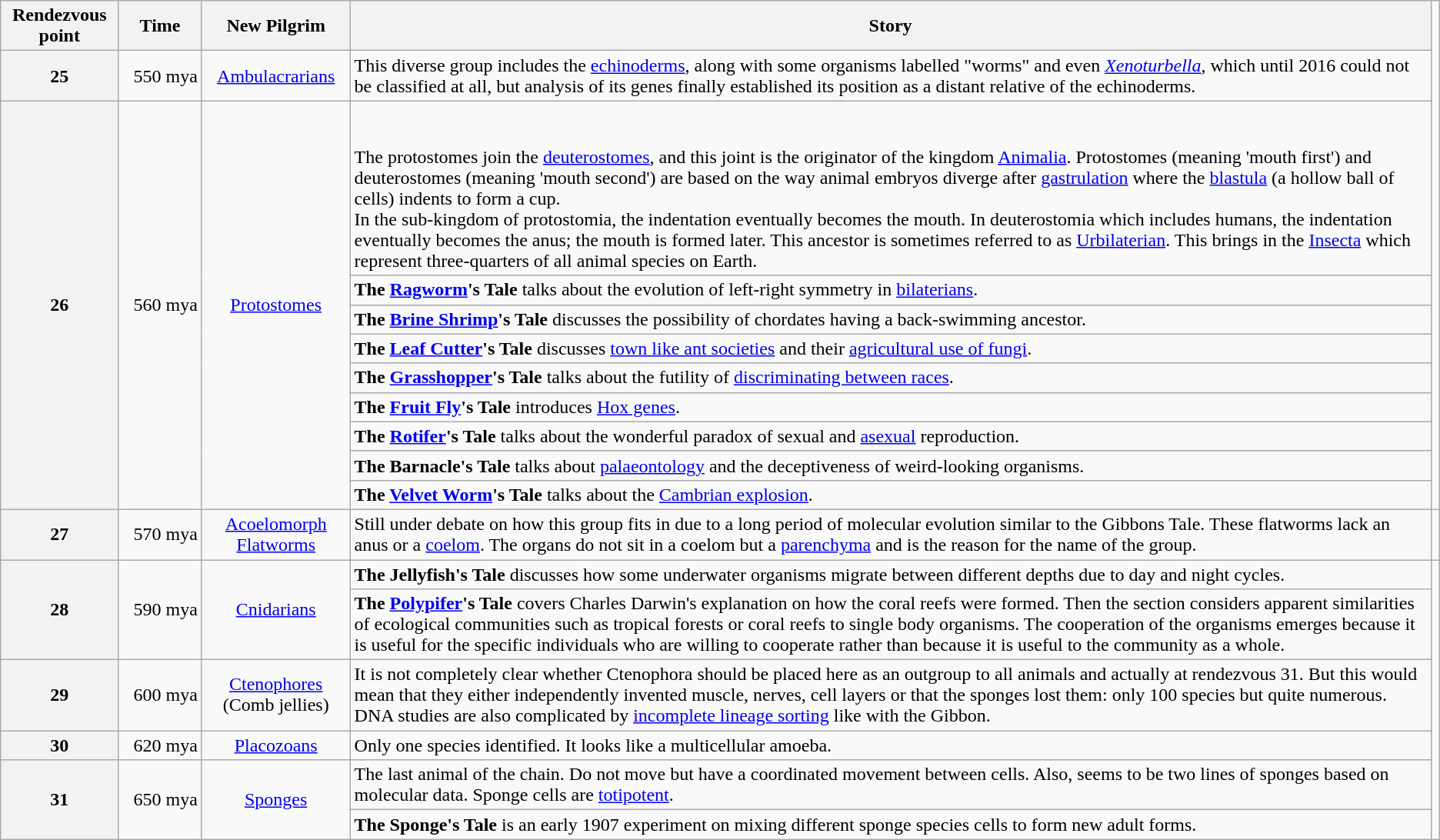<table class="wikitable">
<tr>
<th>Rendezvous point</th>
<th style="width:65px;">Time</th>
<th>New Pilgrim</th>
<th>Story</th>
</tr>
<tr>
<th>25</th>
<td style="text-align:right;">550 mya</td>
<td style="text-align:center;"><a href='#'>Ambulacrarians</a></td>
<td>This diverse group includes the <a href='#'>echinoderms</a>, along with some organisms labelled "worms" and even <em><a href='#'>Xenoturbella</a></em>, which until 2016 could not be classified at all, but analysis of its genes finally established its position as a distant relative of the echinoderms.</td>
</tr>
<tr>
<th rowspan="9">26</th>
<td rowspan="9" style="text-align:right;">560 mya</td>
<td rowspan="9" style="text-align:center;"><a href='#'>Protostomes</a></td>
<td><br><br>The protostomes join the <a href='#'>deuterostomes</a>, and this joint is the originator of the kingdom <a href='#'>Animalia</a>.  Protostomes (meaning 'mouth first') and deuterostomes (meaning 'mouth second') are based on the way animal embryos diverge after <a href='#'>gastrulation</a> where the <a href='#'>blastula</a> (a hollow ball of cells) indents to form a cup.<br>In the sub-kingdom of protostomia, the indentation eventually becomes the mouth. In deuterostomia which includes humans, the indentation eventually becomes the anus; the mouth is formed later.  This ancestor is sometimes referred to as <a href='#'>Urbilaterian</a>.  This brings in the <a href='#'>Insecta</a> which represent three-quarters of all animal species on Earth.</td>
</tr>
<tr>
<td><strong>The <a href='#'>Ragworm</a>'s Tale</strong> talks about the evolution of left-right symmetry in <a href='#'>bilaterians</a>.</td>
</tr>
<tr>
<td><strong>The <a href='#'>Brine Shrimp</a>'s Tale</strong> discusses the possibility of chordates having a back-swimming ancestor.</td>
</tr>
<tr>
<td><strong>The <a href='#'>Leaf Cutter</a>'s Tale</strong> discusses <a href='#'>town like ant societies</a> and their <a href='#'>agricultural use of fungi</a>.</td>
</tr>
<tr>
<td><strong>The <a href='#'>Grasshopper</a>'s Tale</strong> talks about the futility of <a href='#'>discriminating between races</a>.</td>
</tr>
<tr>
<td><strong>The <a href='#'>Fruit Fly</a>'s Tale</strong> introduces <a href='#'>Hox genes</a>.</td>
</tr>
<tr>
<td><strong>The <a href='#'>Rotifer</a>'s Tale</strong> talks about the wonderful paradox of sexual and <a href='#'>asexual</a> reproduction.</td>
</tr>
<tr>
<td><strong>The Barnacle's Tale</strong> talks about <a href='#'>palaeontology</a> and the deceptiveness of weird-looking organisms.</td>
</tr>
<tr>
<td><strong>The <a href='#'>Velvet Worm</a>'s Tale</strong> talks about the <a href='#'>Cambrian explosion</a>.</td>
</tr>
<tr>
<th>27</th>
<td style="text-align:right;">570 mya</td>
<td style="text-align:center;"><a href='#'>Acoelomorph Flatworms</a></td>
<td>Still under debate on how this group fits in due to a long period of molecular evolution similar to the Gibbons Tale. These flatworms lack an anus or a <a href='#'>coelom</a>. The organs do not sit in a coelom but a <a href='#'>parenchyma</a> and is the reason for the name of the group.</td>
<td></td>
</tr>
<tr>
<th rowspan="2">28</th>
<td rowspan="2" style="text-align:right;">590 mya</td>
<td rowspan="2" style="text-align:center;"><a href='#'>Cnidarians</a></td>
<td><strong>The Jellyfish's Tale</strong> discusses how some underwater organisms migrate between different depths due to day and night cycles.</td>
</tr>
<tr>
<td><strong>The <a href='#'>Polypifer</a>'s Tale</strong> covers Charles Darwin's explanation on how the coral reefs were formed. Then the section considers apparent similarities of ecological communities such as tropical forests or coral reefs to single body organisms. The cooperation of the organisms emerges because it is useful for the specific individuals who are willing to cooperate rather than because it is useful to the community as a whole.</td>
</tr>
<tr>
<th>29</th>
<td style="text-align:right;">600 mya</td>
<td style="text-align:center;"><a href='#'>Ctenophores</a><br>(Comb jellies)</td>
<td>It is not completely clear whether Ctenophora should be placed here as an outgroup to all animals and actually at rendezvous 31. But this would mean that they either independently invented muscle, nerves, cell layers or that the sponges lost them: only 100 species but quite numerous. DNA studies are also complicated by <a href='#'>incomplete lineage sorting</a> like with the Gibbon.</td>
</tr>
<tr>
<th>30</th>
<td style="text-align:right;">620 mya</td>
<td style="text-align:center;"><a href='#'>Placozoans</a></td>
<td>Only one species identified. It looks like a multicellular amoeba.</td>
</tr>
<tr>
<th rowspan="2">31</th>
<td rowspan="2" style="text-align:right;">650 mya</td>
<td rowspan="2" style="text-align:center;"><a href='#'>Sponges</a></td>
<td>The last animal of the chain. Do not move but have a coordinated movement between cells. Also, seems to be two lines of sponges based on molecular data. Sponge cells are <a href='#'>totipotent</a>.</td>
</tr>
<tr>
<td><strong>The Sponge's Tale</strong> is an early 1907 experiment on mixing different sponge species cells to form new adult forms.</td>
</tr>
</table>
